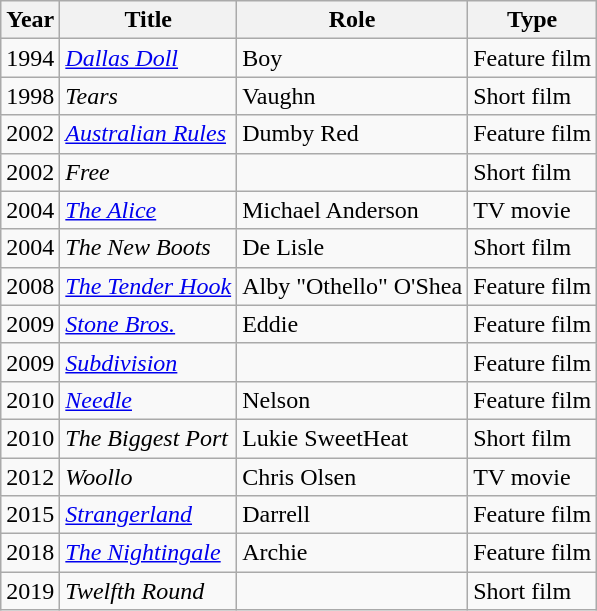<table class="wikitable">
<tr>
<th>Year</th>
<th>Title</th>
<th>Role</th>
<th>Type</th>
</tr>
<tr>
<td>1994</td>
<td><em><a href='#'>Dallas Doll</a></em></td>
<td>Boy</td>
<td>Feature film</td>
</tr>
<tr>
<td>1998</td>
<td><em>Tears</em></td>
<td>Vaughn</td>
<td>Short film</td>
</tr>
<tr>
<td>2002</td>
<td><em><a href='#'>Australian Rules</a></em></td>
<td>Dumby Red</td>
<td>Feature film</td>
</tr>
<tr>
<td>2002</td>
<td><em>Free</em></td>
<td></td>
<td>Short film</td>
</tr>
<tr>
<td>2004</td>
<td><em><a href='#'>The Alice</a></em></td>
<td>Michael Anderson</td>
<td>TV movie</td>
</tr>
<tr>
<td>2004</td>
<td><em>The New Boots</em></td>
<td>De Lisle</td>
<td>Short film</td>
</tr>
<tr>
<td>2008</td>
<td><em><a href='#'>The Tender Hook</a></em></td>
<td>Alby "Othello" O'Shea</td>
<td>Feature film</td>
</tr>
<tr>
<td>2009</td>
<td><em><a href='#'>Stone Bros.</a></em></td>
<td>Eddie</td>
<td>Feature film</td>
</tr>
<tr>
<td>2009</td>
<td><em><a href='#'>Subdivision</a></em></td>
<td></td>
<td>Feature film</td>
</tr>
<tr>
<td>2010</td>
<td><em><a href='#'>Needle</a></em></td>
<td>Nelson</td>
<td>Feature film</td>
</tr>
<tr>
<td>2010</td>
<td><em>The Biggest Port</em></td>
<td>Lukie SweetHeat</td>
<td>Short film</td>
</tr>
<tr>
<td>2012</td>
<td><em>Woollo</em></td>
<td>Chris Olsen</td>
<td>TV movie</td>
</tr>
<tr>
<td>2015</td>
<td><em><a href='#'>Strangerland</a></em></td>
<td>Darrell</td>
<td>Feature film</td>
</tr>
<tr>
<td>2018</td>
<td><em><a href='#'>The Nightingale</a></em></td>
<td>Archie</td>
<td>Feature film</td>
</tr>
<tr>
<td>2019</td>
<td><em>Twelfth Round</em></td>
<td></td>
<td>Short film</td>
</tr>
</table>
